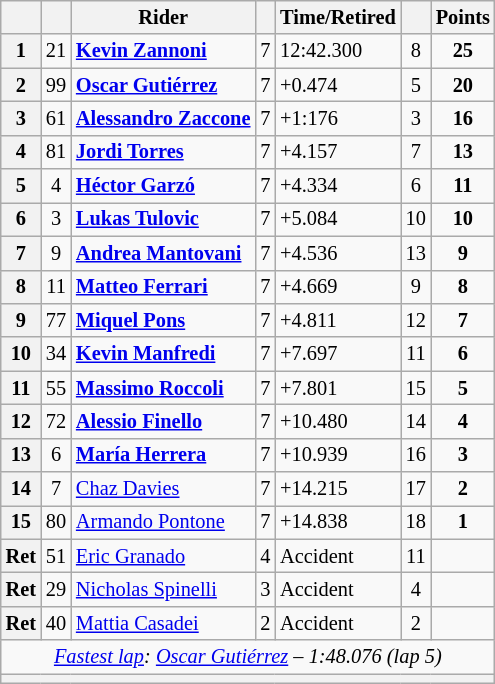<table class="wikitable sortable" style="font-size: 85%;">
<tr>
<th scope="col"></th>
<th scope="col"></th>
<th scope="col">Rider</th>
<th scope="col" class="unsortable"></th>
<th scope="col" class="unsortable">Time/Retired</th>
<th scope="col"></th>
<th scope="col">Points</th>
</tr>
<tr>
<th scope="row">1</th>
<td align="center">21</td>
<td data-sort-value="zan"> <strong><a href='#'>Kevin Zannoni</a></strong></td>
<td>7</td>
<td>12:42.300</td>
<td align="center">8</td>
<td align="center"><strong>25</strong></td>
</tr>
<tr>
<th scope="row">2</th>
<td align="center">99</td>
<td data-sort-value="gut"><strong> <a href='#'>Oscar Gutiérrez</a></strong></td>
<td>7</td>
<td>+0.474</td>
<td align="center">5</td>
<td align="center"><strong>20</strong></td>
</tr>
<tr>
<th scope="row">3</th>
<td align="center">61</td>
<td data-sort-value="zac"> <strong><a href='#'>Alessandro Zaccone</a></strong></td>
<td>7</td>
<td>+1:176</td>
<td align="center">3</td>
<td align="center"><strong>16</strong></td>
</tr>
<tr>
<th scope="row">4</th>
<td align="center">81</td>
<td data-sort-value="tor"> <strong><a href='#'>Jordi Torres</a></strong></td>
<td>7</td>
<td>+4.157</td>
<td align="center">7</td>
<td align="center"><strong>13</strong></td>
</tr>
<tr>
<th scope="row">5</th>
<td align="center">4</td>
<td data-sort-value="gar"> <strong><a href='#'>Héctor Garzó</a></strong></td>
<td>7</td>
<td>+4.334</td>
<td align="center">6</td>
<td align="center"><strong>11</strong></td>
</tr>
<tr>
<th scope="row">6</th>
<td align="center">3</td>
<td data-sort-value="tul"> <strong><a href='#'>Lukas Tulovic</a></strong></td>
<td>7</td>
<td>+5.084</td>
<td align="center">10</td>
<td align="center"><strong>10</strong></td>
</tr>
<tr>
<th scope="row">7</th>
<td align="center">9</td>
<td data-sort-value="mant"> <strong><a href='#'>Andrea Mantovani</a></strong></td>
<td>7</td>
<td>+4.536</td>
<td align="center">13</td>
<td align="center"><strong>9</strong></td>
</tr>
<tr>
<th scope="row">8</th>
<td align="center">11</td>
<td data-sort-value="fer"> <strong><a href='#'>Matteo Ferrari</a></strong></td>
<td>7</td>
<td>+4.669</td>
<td align="center">9</td>
<td align="center"><strong>8</strong></td>
</tr>
<tr>
<th scope="row">9</th>
<td align="center">77</td>
<td data-sort-value="pon"> <strong><a href='#'>Miquel Pons</a></strong></td>
<td>7</td>
<td>+4.811</td>
<td align="center">12</td>
<td align="center"><strong>7</strong></td>
</tr>
<tr>
<th scope="row">10</th>
<td align="center">34</td>
<td data-sort-value="manf"> <strong><a href='#'>Kevin Manfredi</a></strong></td>
<td>7</td>
<td>+7.697</td>
<td align="center">11</td>
<td align="center"><strong>6</strong></td>
</tr>
<tr>
<th scope="row">11</th>
<td align="center">55</td>
<td data-sort-value="roc"> <strong><a href='#'>Massimo Roccoli</a></strong></td>
<td>7</td>
<td>+7.801</td>
<td align="center">15</td>
<td align="center"><strong>5</strong></td>
</tr>
<tr>
<th scope="row">12</th>
<td align="center">72</td>
<td data-sort-value="fin"> <strong><a href='#'>Alessio Finello</a></strong></td>
<td>7</td>
<td>+10.480</td>
<td align="center">14</td>
<td align="center"><strong>4</strong></td>
</tr>
<tr>
<th scope="row">13</th>
<td align="center">6</td>
<td data-sort-value="her"> <strong><a href='#'>María Herrera</a></strong></td>
<td>7</td>
<td>+10.939</td>
<td align="center">16</td>
<td align="center"><strong>3</strong></td>
</tr>
<tr>
<th scope="row">14</th>
<td align="center">7</td>
<td data-sort-value="dav"> <a href='#'>Chaz Davies</a></td>
<td>7</td>
<td>+14.215</td>
<td align="center">17</td>
<td align="center"><strong>2</strong></td>
</tr>
<tr>
<th scope="row">15</th>
<td align="center">80</td>
<td data-sort-value="pon"> <a href='#'>Armando Pontone</a></td>
<td>7</td>
<td>+14.838</td>
<td align="center">18</td>
<td align="center"><strong>1</strong></td>
</tr>
<tr>
<th scope="row">Ret</th>
<td align="center">51</td>
<td data-sort-value="gra"> <a href='#'>Eric Granado</a></td>
<td>4</td>
<td>Accident</td>
<td align="center">11</td>
<td></td>
</tr>
<tr>
<th scope="row">Ret</th>
<td align="center">29</td>
<td data-sort-value="spi"> <a href='#'>Nicholas Spinelli</a></td>
<td>3</td>
<td>Accident</td>
<td align="center">4</td>
<td></td>
</tr>
<tr>
<th scope="row">Ret</th>
<td align="center">40</td>
<td data-sort-value="cas"> <a href='#'>Mattia Casadei</a></td>
<td>2</td>
<td>Accident</td>
<td align="center">2</td>
<td></td>
</tr>
<tr class="sortbottom">
<td colspan="7" style="text-align:center"><em><a href='#'>Fastest lap</a>:  <a href='#'>Oscar Gutiérrez</a> – 1:48.076 (lap 5)</em></td>
</tr>
<tr>
<th colspan="7"></th>
</tr>
</table>
